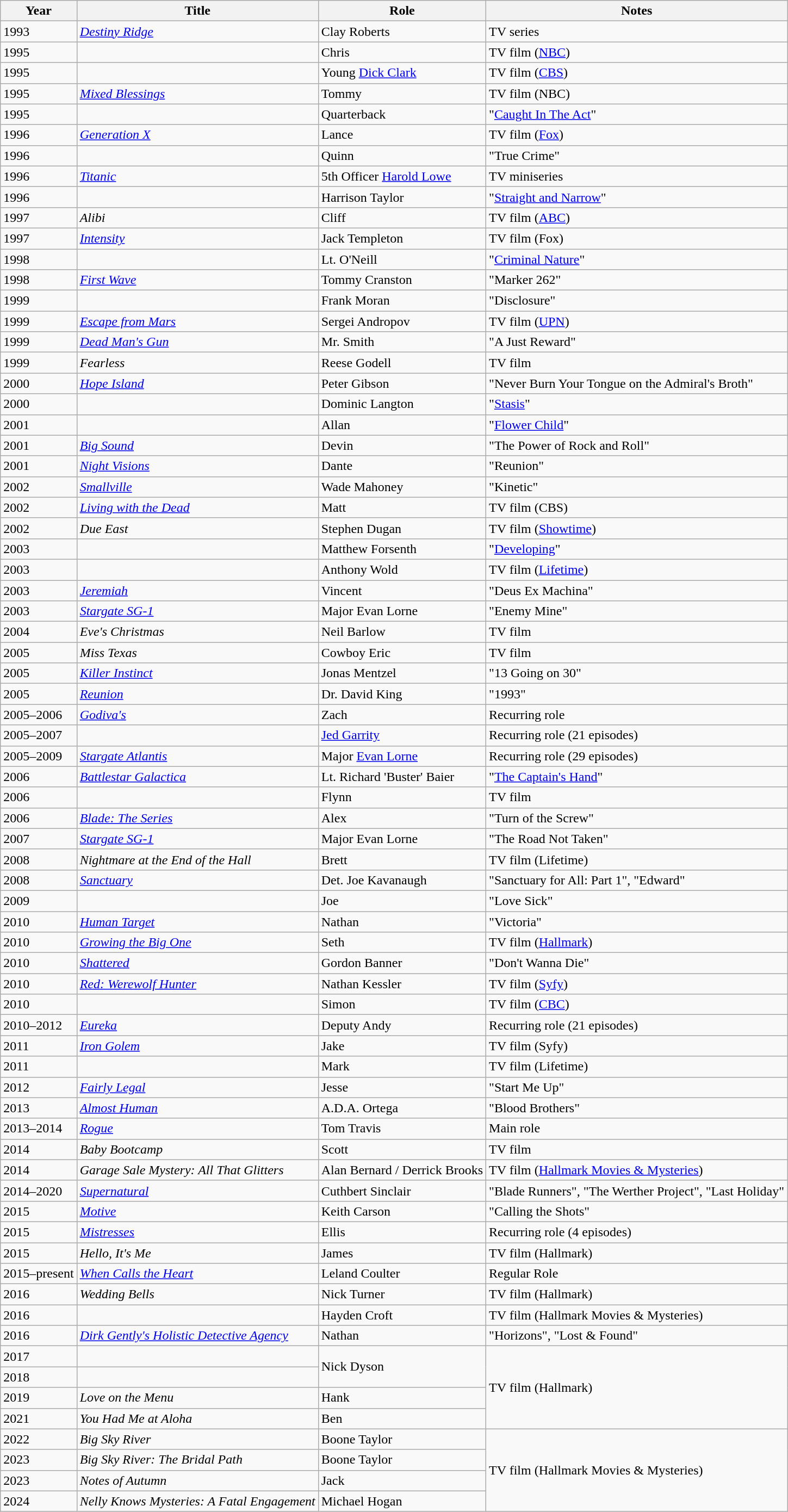<table class="wikitable sortable">
<tr>
<th>Year</th>
<th>Title</th>
<th>Role</th>
<th class="unsortable">Notes</th>
</tr>
<tr>
<td>1993</td>
<td><em><a href='#'>Destiny Ridge</a></em></td>
<td>Clay Roberts</td>
<td>TV series</td>
</tr>
<tr>
<td>1995</td>
<td><em></em></td>
<td>Chris</td>
<td>TV film (<a href='#'>NBC</a>)</td>
</tr>
<tr>
<td>1995</td>
<td><em></em></td>
<td>Young <a href='#'>Dick Clark</a></td>
<td>TV film (<a href='#'>CBS</a>)</td>
</tr>
<tr>
<td>1995</td>
<td><em><a href='#'>Mixed Blessings</a></em></td>
<td>Tommy</td>
<td>TV film (NBC)</td>
</tr>
<tr>
<td>1995</td>
<td><em></em></td>
<td>Quarterback</td>
<td>"<a href='#'>Caught In The Act</a>"</td>
</tr>
<tr>
<td>1996</td>
<td><em><a href='#'>Generation X</a></em></td>
<td>Lance</td>
<td>TV film (<a href='#'>Fox</a>)</td>
</tr>
<tr>
<td>1996</td>
<td><em></em></td>
<td>Quinn</td>
<td>"True Crime"</td>
</tr>
<tr>
<td>1996</td>
<td><em><a href='#'>Titanic</a></em></td>
<td>5th Officer <a href='#'>Harold Lowe</a></td>
<td>TV miniseries</td>
</tr>
<tr>
<td>1996</td>
<td><em></em></td>
<td>Harrison Taylor</td>
<td>"<a href='#'>Straight and Narrow</a>"</td>
</tr>
<tr>
<td>1997</td>
<td><em>Alibi</em></td>
<td>Cliff</td>
<td>TV film (<a href='#'>ABC</a>)</td>
</tr>
<tr>
<td>1997</td>
<td><em><a href='#'>Intensity</a></em></td>
<td>Jack Templeton</td>
<td>TV film (Fox)</td>
</tr>
<tr>
<td>1998</td>
<td><em></em></td>
<td>Lt. O'Neill</td>
<td>"<a href='#'>Criminal Nature</a>"</td>
</tr>
<tr>
<td>1998</td>
<td><em><a href='#'>First Wave</a></em></td>
<td>Tommy Cranston</td>
<td>"Marker 262"</td>
</tr>
<tr>
<td>1999</td>
<td><em></em></td>
<td>Frank Moran</td>
<td>"Disclosure"</td>
</tr>
<tr>
<td>1999</td>
<td><em><a href='#'>Escape from Mars</a></em></td>
<td>Sergei Andropov</td>
<td>TV film (<a href='#'>UPN</a>)</td>
</tr>
<tr>
<td>1999</td>
<td><em><a href='#'>Dead Man's Gun</a></em></td>
<td>Mr. Smith</td>
<td>"A Just Reward"</td>
</tr>
<tr>
<td>1999</td>
<td><em>Fearless</em></td>
<td>Reese Godell</td>
<td>TV film</td>
</tr>
<tr>
<td>2000</td>
<td><em><a href='#'>Hope Island</a></em></td>
<td>Peter Gibson</td>
<td>"Never Burn Your Tongue on the Admiral's Broth"</td>
</tr>
<tr>
<td>2000</td>
<td><em></em></td>
<td>Dominic Langton</td>
<td>"<a href='#'>Stasis</a>"</td>
</tr>
<tr>
<td>2001</td>
<td><em></em></td>
<td>Allan</td>
<td>"<a href='#'>Flower Child</a>"</td>
</tr>
<tr>
<td>2001</td>
<td><em><a href='#'>Big Sound</a></em></td>
<td>Devin</td>
<td>"The Power of Rock and Roll"</td>
</tr>
<tr>
<td>2001</td>
<td><em><a href='#'>Night Visions</a></em></td>
<td>Dante</td>
<td>"Reunion"</td>
</tr>
<tr>
<td>2002</td>
<td><em><a href='#'>Smallville</a></em></td>
<td>Wade Mahoney</td>
<td>"Kinetic"</td>
</tr>
<tr>
<td>2002</td>
<td><em><a href='#'>Living with the Dead</a></em></td>
<td>Matt</td>
<td>TV film (CBS)</td>
</tr>
<tr>
<td>2002</td>
<td><em>Due East</em></td>
<td>Stephen Dugan</td>
<td>TV film (<a href='#'>Showtime</a>)</td>
</tr>
<tr>
<td>2003</td>
<td><em></em></td>
<td>Matthew Forsenth</td>
<td>"<a href='#'>Developing</a>"</td>
</tr>
<tr>
<td>2003</td>
<td><em></em></td>
<td>Anthony Wold</td>
<td>TV film (<a href='#'>Lifetime</a>)</td>
</tr>
<tr>
<td>2003</td>
<td><em><a href='#'>Jeremiah</a></em></td>
<td>Vincent</td>
<td>"Deus Ex Machina"</td>
</tr>
<tr>
<td>2003</td>
<td><em><a href='#'>Stargate SG-1</a></em></td>
<td>Major Evan Lorne</td>
<td>"Enemy Mine"</td>
</tr>
<tr>
<td>2004</td>
<td><em>Eve's Christmas</em></td>
<td>Neil Barlow</td>
<td>TV film</td>
</tr>
<tr>
<td>2005</td>
<td><em>Miss Texas</em></td>
<td>Cowboy Eric</td>
<td>TV film</td>
</tr>
<tr>
<td>2005</td>
<td><em><a href='#'>Killer Instinct</a></em></td>
<td>Jonas Mentzel</td>
<td>"13 Going on 30"</td>
</tr>
<tr>
<td>2005</td>
<td><em><a href='#'>Reunion</a></em></td>
<td>Dr. David King</td>
<td>"1993"</td>
</tr>
<tr>
<td>2005–2006</td>
<td><em><a href='#'>Godiva's</a></em></td>
<td>Zach</td>
<td>Recurring role</td>
</tr>
<tr>
<td>2005–2007</td>
<td><em></em></td>
<td><a href='#'>Jed Garrity</a></td>
<td>Recurring role (21 episodes)</td>
</tr>
<tr>
<td>2005–2009</td>
<td><em><a href='#'>Stargate Atlantis</a></em></td>
<td>Major <a href='#'>Evan Lorne</a></td>
<td>Recurring role (29 episodes)</td>
</tr>
<tr>
<td>2006</td>
<td><em><a href='#'>Battlestar Galactica</a></em></td>
<td>Lt. Richard 'Buster' Baier</td>
<td>"<a href='#'>The Captain's Hand</a>"</td>
</tr>
<tr>
<td>2006</td>
<td><em></em></td>
<td>Flynn</td>
<td>TV film</td>
</tr>
<tr>
<td>2006</td>
<td><em><a href='#'>Blade: The Series</a></em></td>
<td>Alex</td>
<td>"Turn of the Screw"</td>
</tr>
<tr>
<td>2007</td>
<td><em><a href='#'>Stargate SG-1</a></em></td>
<td>Major Evan Lorne</td>
<td>"The Road Not Taken"</td>
</tr>
<tr>
<td>2008</td>
<td><em>Nightmare at the End of the Hall</em></td>
<td>Brett</td>
<td>TV film (Lifetime)</td>
</tr>
<tr>
<td>2008</td>
<td><em><a href='#'>Sanctuary</a></em></td>
<td>Det. Joe Kavanaugh</td>
<td>"Sanctuary for All: Part 1", "Edward"</td>
</tr>
<tr>
<td>2009</td>
<td><em></em></td>
<td>Joe</td>
<td>"Love Sick"</td>
</tr>
<tr>
<td>2010</td>
<td><em><a href='#'>Human Target</a></em></td>
<td>Nathan</td>
<td>"Victoria"</td>
</tr>
<tr>
<td>2010</td>
<td><em><a href='#'>Growing the Big One</a></em></td>
<td>Seth</td>
<td>TV film (<a href='#'>Hallmark</a>)</td>
</tr>
<tr>
<td>2010</td>
<td><em><a href='#'>Shattered</a></em></td>
<td>Gordon Banner</td>
<td>"Don't Wanna Die"</td>
</tr>
<tr>
<td>2010</td>
<td><em><a href='#'>Red: Werewolf Hunter</a></em></td>
<td>Nathan Kessler</td>
<td>TV film (<a href='#'>Syfy</a>)</td>
</tr>
<tr>
<td>2010</td>
<td><em></em></td>
<td>Simon</td>
<td>TV film (<a href='#'>CBC</a>)</td>
</tr>
<tr>
<td>2010–2012</td>
<td><em><a href='#'>Eureka</a></em></td>
<td>Deputy Andy</td>
<td>Recurring role (21 episodes)</td>
</tr>
<tr>
<td>2011</td>
<td><em><a href='#'>Iron Golem</a></em></td>
<td>Jake</td>
<td>TV film (Syfy)</td>
</tr>
<tr>
<td>2011</td>
<td><em></em></td>
<td>Mark</td>
<td>TV film (Lifetime)</td>
</tr>
<tr>
<td>2012</td>
<td><em><a href='#'>Fairly Legal</a></em></td>
<td>Jesse</td>
<td>"Start Me Up"</td>
</tr>
<tr>
<td>2013</td>
<td><em><a href='#'>Almost Human</a></em></td>
<td>A.D.A. Ortega</td>
<td>"Blood Brothers"</td>
</tr>
<tr>
<td>2013–2014</td>
<td><em><a href='#'>Rogue</a></em></td>
<td>Tom Travis</td>
<td>Main role</td>
</tr>
<tr>
<td>2014</td>
<td><em>Baby Bootcamp</em></td>
<td>Scott</td>
<td>TV film</td>
</tr>
<tr>
<td>2014</td>
<td><em>Garage Sale Mystery: All That Glitters</em></td>
<td>Alan Bernard / Derrick Brooks</td>
<td>TV film (<a href='#'>Hallmark Movies & Mysteries</a>)</td>
</tr>
<tr>
<td>2014–2020</td>
<td><em><a href='#'>Supernatural</a></em></td>
<td>Cuthbert Sinclair</td>
<td>"Blade Runners", "The Werther Project", "Last Holiday"</td>
</tr>
<tr>
<td>2015</td>
<td><em><a href='#'>Motive</a></em></td>
<td>Keith Carson</td>
<td>"Calling the Shots"</td>
</tr>
<tr>
<td>2015</td>
<td><em><a href='#'>Mistresses</a></em></td>
<td>Ellis</td>
<td>Recurring role (4 episodes)</td>
</tr>
<tr>
<td>2015</td>
<td><em>Hello, It's Me</em></td>
<td>James</td>
<td>TV film (Hallmark)</td>
</tr>
<tr>
<td>2015–present</td>
<td><em><a href='#'>When Calls the Heart</a></em></td>
<td>Leland Coulter</td>
<td>Regular Role</td>
</tr>
<tr>
<td>2016</td>
<td><em>Wedding Bells</em></td>
<td>Nick Turner</td>
<td>TV film (Hallmark)</td>
</tr>
<tr>
<td>2016</td>
<td><em></em></td>
<td>Hayden Croft</td>
<td>TV film (Hallmark Movies & Mysteries)</td>
</tr>
<tr>
<td>2016</td>
<td><em><a href='#'>Dirk Gently's Holistic Detective Agency</a></em></td>
<td>Nathan</td>
<td>"Horizons", "Lost & Found"</td>
</tr>
<tr>
<td>2017</td>
<td><em></em></td>
<td rowspan="2">Nick Dyson</td>
<td rowspan="4">TV film (Hallmark)</td>
</tr>
<tr>
<td>2018</td>
<td><em></em></td>
</tr>
<tr>
<td>2019</td>
<td><em>Love on the Menu</em></td>
<td>Hank</td>
</tr>
<tr>
<td>2021</td>
<td><em>You Had Me at Aloha</em></td>
<td>Ben</td>
</tr>
<tr>
<td>2022</td>
<td><em>Big Sky River</em></td>
<td>Boone Taylor</td>
<td rowspan=4>TV film (Hallmark Movies & Mysteries)</td>
</tr>
<tr>
<td>2023</td>
<td><em>Big Sky River: The Bridal Path</em></td>
<td>Boone Taylor</td>
</tr>
<tr>
<td>2023</td>
<td><em>Notes of Autumn</em></td>
<td>Jack</td>
</tr>
<tr>
<td>2024</td>
<td><em>Nelly Knows Mysteries: A Fatal Engagement</em></td>
<td>Michael Hogan</td>
</tr>
</table>
